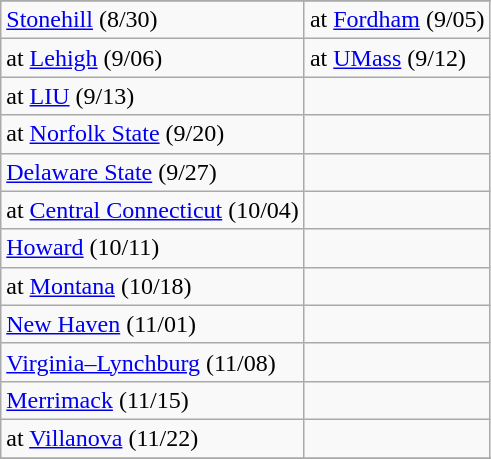<table class="wikitable">
<tr>
</tr>
<tr>
<td><a href='#'>Stonehill</a> (8/30)</td>
<td>at <a href='#'>Fordham</a> (9/05)</td>
</tr>
<tr>
<td>at <a href='#'>Lehigh</a> (9/06)</td>
<td>at <a href='#'>UMass</a> (9/12)</td>
</tr>
<tr>
<td>at <a href='#'>LIU</a> (9/13)</td>
<td></td>
</tr>
<tr>
<td>at <a href='#'>Norfolk State</a> (9/20)</td>
<td></td>
</tr>
<tr>
<td><a href='#'>Delaware State</a> (9/27)</td>
<td></td>
</tr>
<tr>
<td>at <a href='#'>Central Connecticut</a> (10/04)</td>
<td></td>
</tr>
<tr>
<td><a href='#'>Howard</a> (10/11)</td>
<td></td>
</tr>
<tr>
<td>at <a href='#'>Montana</a> (10/18)</td>
<td></td>
</tr>
<tr>
<td><a href='#'>New Haven</a> (11/01)</td>
<td></td>
</tr>
<tr>
<td><a href='#'>Virginia–Lynchburg</a> (11/08)</td>
<td></td>
</tr>
<tr>
<td><a href='#'>Merrimack</a> (11/15)</td>
<td></td>
</tr>
<tr>
<td>at <a href='#'>Villanova</a> (11/22)</td>
<td></td>
</tr>
<tr>
</tr>
</table>
